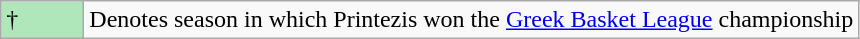<table class="wikitable">
<tr>
<td style="background:#AFE6BA; width:3em;">†</td>
<td>Denotes season in which Printezis won the <a href='#'>Greek Basket League</a> championship</td>
</tr>
</table>
